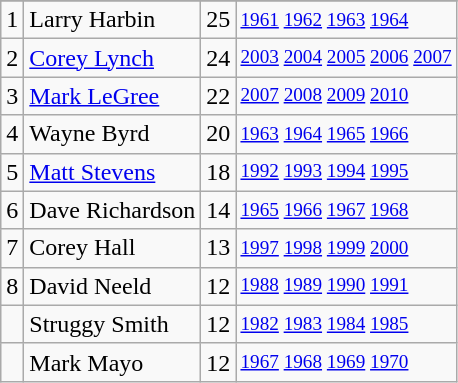<table class="wikitable">
<tr>
</tr>
<tr>
<td>1</td>
<td>Larry Harbin</td>
<td>25</td>
<td style="font-size:80%;"><a href='#'>1961</a> <a href='#'>1962</a> <a href='#'>1963</a> <a href='#'>1964</a></td>
</tr>
<tr>
<td>2</td>
<td><a href='#'>Corey Lynch</a></td>
<td>24</td>
<td style="font-size:80%;"><a href='#'>2003</a> <a href='#'>2004</a> <a href='#'>2005</a> <a href='#'>2006</a> <a href='#'>2007</a></td>
</tr>
<tr>
<td>3</td>
<td><a href='#'>Mark LeGree</a></td>
<td>22</td>
<td style="font-size:80%;"><a href='#'>2007</a> <a href='#'>2008</a> <a href='#'>2009</a> <a href='#'>2010</a></td>
</tr>
<tr>
<td>4</td>
<td>Wayne Byrd</td>
<td>20</td>
<td style="font-size:80%;"><a href='#'>1963</a> <a href='#'>1964</a> <a href='#'>1965</a> <a href='#'>1966</a></td>
</tr>
<tr>
<td>5</td>
<td><a href='#'>Matt Stevens</a></td>
<td>18</td>
<td style="font-size:80%;"><a href='#'>1992</a> <a href='#'>1993</a> <a href='#'>1994</a> <a href='#'>1995</a></td>
</tr>
<tr>
<td>6</td>
<td>Dave Richardson</td>
<td>14</td>
<td style="font-size:80%;"><a href='#'>1965</a> <a href='#'>1966</a> <a href='#'>1967</a> <a href='#'>1968</a></td>
</tr>
<tr>
<td>7</td>
<td>Corey Hall</td>
<td>13</td>
<td style="font-size:80%;"><a href='#'>1997</a> <a href='#'>1998</a> <a href='#'>1999</a> <a href='#'>2000</a></td>
</tr>
<tr>
<td>8</td>
<td>David Neeld</td>
<td>12</td>
<td style="font-size:80%;"><a href='#'>1988</a> <a href='#'>1989</a> <a href='#'>1990</a> <a href='#'>1991</a></td>
</tr>
<tr>
<td></td>
<td>Struggy Smith</td>
<td>12</td>
<td style="font-size:80%;"><a href='#'>1982</a> <a href='#'>1983</a> <a href='#'>1984</a> <a href='#'>1985</a></td>
</tr>
<tr>
<td></td>
<td>Mark Mayo</td>
<td>12</td>
<td style="font-size:80%;"><a href='#'>1967</a> <a href='#'>1968</a> <a href='#'>1969</a> <a href='#'>1970</a></td>
</tr>
</table>
